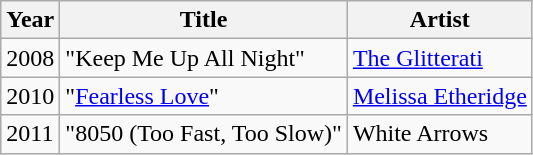<table class="wikitable sortable">
<tr>
<th>Year</th>
<th>Title</th>
<th>Artist</th>
</tr>
<tr>
<td>2008</td>
<td>"Keep Me Up All Night"</td>
<td><a href='#'>The Glitterati</a></td>
</tr>
<tr>
<td>2010</td>
<td>"<a href='#'>Fearless Love</a>"</td>
<td><a href='#'>Melissa Etheridge</a></td>
</tr>
<tr>
<td>2011</td>
<td>"8050 (Too Fast, Too Slow)"</td>
<td>White Arrows</td>
</tr>
</table>
